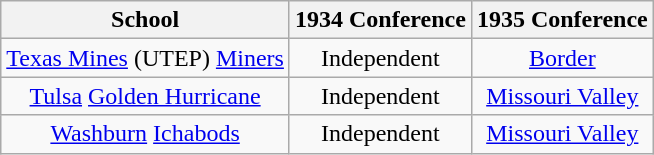<table class="wikitable sortable">
<tr>
<th>School</th>
<th>1934 Conference</th>
<th>1935 Conference</th>
</tr>
<tr style="text-align:center;">
<td><a href='#'>Texas Mines</a> (UTEP) <a href='#'>Miners</a></td>
<td>Independent</td>
<td><a href='#'>Border</a></td>
</tr>
<tr style="text-align:center;">
<td><a href='#'>Tulsa</a> <a href='#'>Golden Hurricane</a></td>
<td>Independent</td>
<td><a href='#'>Missouri Valley</a></td>
</tr>
<tr style="text-align:center;">
<td><a href='#'>Washburn</a> <a href='#'>Ichabods</a></td>
<td>Independent</td>
<td><a href='#'>Missouri Valley</a></td>
</tr>
</table>
